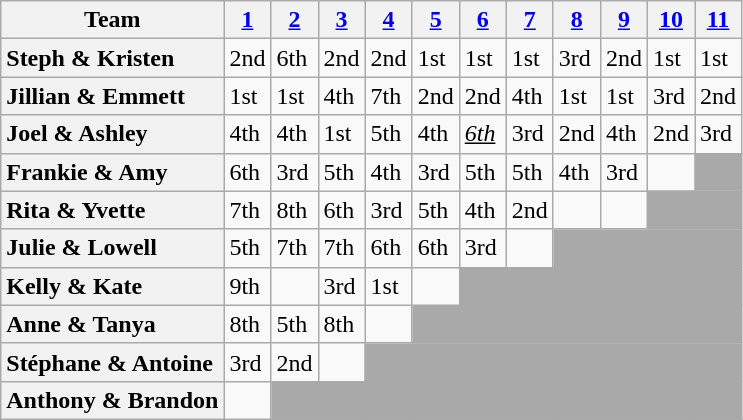<table class="wikitable sortable" style="text-align:left;">
<tr>
<th scope="col" class="unsortable">Team</th>
<th scope="col"><a href='#'>1</a></th>
<th scope="col"><a href='#'>2</a></th>
<th scope="col"><a href='#'>3</a></th>
<th scope="col"><a href='#'>4</a></th>
<th scope="col"><a href='#'>5</a></th>
<th scope="col"><a href='#'>6</a></th>
<th scope="col"><a href='#'>7</a></th>
<th scope="col"><a href='#'>8</a><span></span></th>
<th scope="col"><a href='#'>9</a></th>
<th scope="col"><a href='#'>10</a><span></span></th>
<th scope="col"><a href='#'>11</a></th>
</tr>
<tr>
<th scope="row" style="text-align:left">Steph & Kristen</th>
<td>2nd</td>
<td>6th</td>
<td>2nd</td>
<td>2nd</td>
<td>1st</td>
<td>1st</td>
<td>1st</td>
<td>3rd</td>
<td>2nd</td>
<td>1st</td>
<td>1st</td>
</tr>
<tr>
<th scope="row" style="text-align:left">Jillian & Emmett</th>
<td>1st</td>
<td>1st</td>
<td>4th</td>
<td>7th</td>
<td>2nd</td>
<td>2nd</td>
<td>4th</td>
<td>1st</td>
<td>1st</td>
<td>3rd</td>
<td>2nd</td>
</tr>
<tr>
<th scope="row" style="text-align:left">Joel & Ashley</th>
<td>4th</td>
<td>4th</td>
<td>1st</td>
<td>5th</td>
<td>4th</td>
<td><em><u>6th</u></em></td>
<td>3rd</td>
<td>2nd</td>
<td>4th</td>
<td>2nd</td>
<td>3rd</td>
</tr>
<tr>
<th scope="row" style="text-align:left">Frankie & Amy</th>
<td>6th</td>
<td>3rd</td>
<td>5th</td>
<td>4th</td>
<td>3rd</td>
<td>5th</td>
<td>5th</td>
<td>4th</td>
<td>3rd</td>
<td></td>
<td colspan="1" bgcolor="darkgray"></td>
</tr>
<tr>
<th scope="row" style="text-align:left">Rita & Yvette</th>
<td>7th</td>
<td>8th</td>
<td>6th</td>
<td>3rd</td>
<td>5th</td>
<td>4th</td>
<td>2nd</td>
<td></td>
<td></td>
<td colspan="2" bgcolor="darkgray"></td>
</tr>
<tr>
<th scope="row" style="text-align:left">Julie & Lowell</th>
<td>5th</td>
<td>7th</td>
<td>7th</td>
<td>6th</td>
<td>6th</td>
<td>3rd</td>
<td></td>
<td colspan="4" bgcolor="darkgray"></td>
</tr>
<tr>
<th scope="row" style="text-align:left">Kelly & Kate</th>
<td>9th</td>
<td></td>
<td>3rd</td>
<td>1st</td>
<td></td>
<td colspan="6" bgcolor="darkgray"></td>
</tr>
<tr>
<th scope="row" style="text-align:left">Anne & Tanya</th>
<td>8th</td>
<td>5th</td>
<td>8th</td>
<td></td>
<td colspan="7" bgcolor="darkgray"></td>
</tr>
<tr>
<th scope="row" style="text-align:left">Stéphane & Antoine</th>
<td>3rd</td>
<td>2nd</td>
<td></td>
<td colspan="8" bgcolor="darkgray"></td>
</tr>
<tr>
<th scope="row" style="text-align:left">Anthony & Brandon</th>
<td></td>
<td colspan="10" bgcolor="darkgray"></td>
</tr>
</table>
